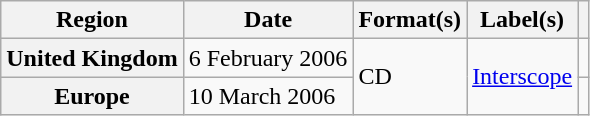<table class="wikitable plainrowheaders">
<tr>
<th scope="col">Region</th>
<th scope="col">Date</th>
<th scope="col">Format(s)</th>
<th scope="col">Label(s)</th>
<th scope="col"></th>
</tr>
<tr>
<th scope="row">United Kingdom</th>
<td>6 February 2006</td>
<td rowspan="2">CD</td>
<td rowspan="2"><a href='#'>Interscope</a></td>
<td></td>
</tr>
<tr>
<th scope="row">Europe</th>
<td>10 March 2006</td>
<td></td>
</tr>
</table>
